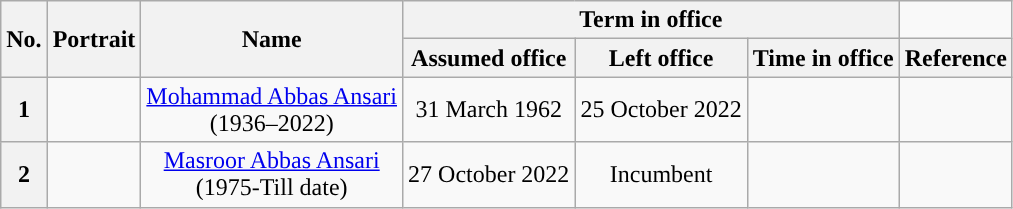<table class="wikitable" style="text-align:center">
<tr>
<th rowspan=2 style="background-color:">No.</th>
<th rowspan=2 style="background-color:">Portrait</th>
<th rowspan=2 style="background-color:">Name<br></th>
<th colspan=3 style="background-color:">Term in office</th>
</tr>
<tr>
<th style="background-color:">Assumed office</th>
<th style="background-color:">Left office</th>
<th style="background-color:">Time in office</th>
<th style="background-color:">Reference</th>
</tr>
<tr>
<th>1</th>
<td></td>
<td><a href='#'>Mohammad Abbas Ansari</a><br>(1936–2022)</td>
<td>31 March 1962</td>
<td>25 October 2022</td>
<td></td>
<td></td>
</tr>
<tr>
<th>2</th>
<td></td>
<td><a href='#'>Masroor Abbas Ansari</a><br>(1975-Till date)</td>
<td>27 October 2022</td>
<td>Incumbent</td>
<td></td>
<td></td>
</tr>
</table>
